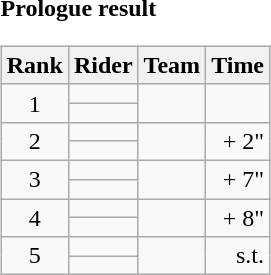<table>
<tr>
<td><strong>Prologue result</strong><br><table class="wikitable">
<tr>
<th scope="col">Rank</th>
<th scope="col">Rider</th>
<th scope="col">Team</th>
<th scope="col">Time</th>
</tr>
<tr>
<td style="text-align:center;" rowspan=2>1</td>
<td></td>
<td rowspan=2></td>
<td style="text-align:right;" rowspan=2></td>
</tr>
<tr>
<td></td>
</tr>
<tr>
<td style="text-align:center;" rowspan=2>2</td>
<td></td>
<td rowspan=2></td>
<td style="text-align:right;" rowspan=2>+ 2"</td>
</tr>
<tr>
<td></td>
</tr>
<tr>
<td style="text-align:center;" rowspan=2>3</td>
<td></td>
<td rowspan=2></td>
<td style="text-align:right;" rowspan=2>+ 7"</td>
</tr>
<tr>
<td></td>
</tr>
<tr>
<td style="text-align:center;" rowspan=2>4</td>
<td></td>
<td rowspan=2></td>
<td style="text-align:right;" rowspan=2>+ 8"</td>
</tr>
<tr>
<td></td>
</tr>
<tr>
<td style="text-align:center;" rowspan=2>5</td>
<td></td>
<td rowspan=2></td>
<td style="text-align:right;" rowspan=2>s.t.</td>
</tr>
<tr>
<td></td>
</tr>
</table>
</td>
</tr>
</table>
